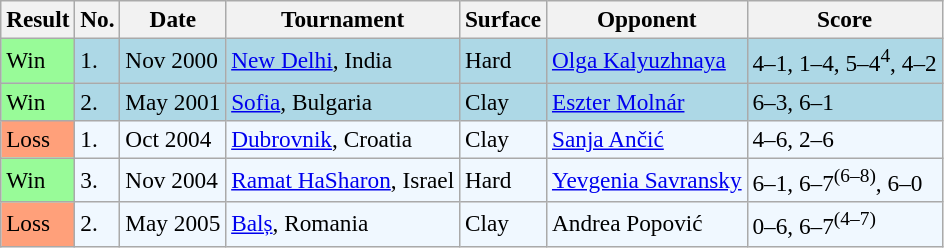<table class="sortable wikitable" style=font-size:97%>
<tr>
<th>Result</th>
<th>No.</th>
<th>Date</th>
<th>Tournament</th>
<th>Surface</th>
<th>Opponent</th>
<th class="unsortable">Score</th>
</tr>
<tr style="background:lightblue;">
<td style="background:#98fb98;">Win</td>
<td>1.</td>
<td>Nov 2000</td>
<td><a href='#'>New Delhi</a>, India</td>
<td>Hard</td>
<td> <a href='#'>Olga Kalyuzhnaya</a></td>
<td>4–1, 1–4, 5–4<sup>4</sup>, 4–2</td>
</tr>
<tr style="background:lightblue;">
<td style="background:#98fb98;">Win</td>
<td>2.</td>
<td>May 2001</td>
<td><a href='#'>Sofia</a>, Bulgaria</td>
<td>Clay</td>
<td> <a href='#'>Eszter Molnár</a></td>
<td>6–3, 6–1</td>
</tr>
<tr style="background:#f0f8ff;">
<td style="background:#ffa07a;">Loss</td>
<td>1.</td>
<td>Oct 2004</td>
<td><a href='#'>Dubrovnik</a>, Croatia</td>
<td>Clay</td>
<td> <a href='#'>Sanja Ančić</a></td>
<td>4–6, 2–6</td>
</tr>
<tr style="background:#f0f8ff;">
<td style="background:#98fb98;">Win</td>
<td>3.</td>
<td>Nov 2004</td>
<td><a href='#'>Ramat HaSharon</a>, Israel</td>
<td>Hard</td>
<td> <a href='#'>Yevgenia Savransky</a></td>
<td>6–1, 6–7<sup>(6–8)</sup>, 6–0</td>
</tr>
<tr style="background:#f0f8ff;">
<td style="background:#ffa07a;">Loss</td>
<td>2.</td>
<td>May 2005</td>
<td><a href='#'>Balș</a>, Romania</td>
<td>Clay</td>
<td> Andrea Popović</td>
<td>0–6, 6–7<sup>(4–7)</sup></td>
</tr>
</table>
